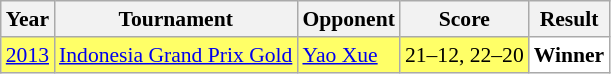<table class="sortable wikitable" style="font-size: 90%;">
<tr>
<th>Year</th>
<th>Tournament</th>
<th>Opponent</th>
<th>Score</th>
<th>Result</th>
</tr>
<tr style="background:#FFFF67">
<td align="center"><a href='#'>2013</a></td>
<td align="left"><a href='#'>Indonesia Grand Prix Gold</a></td>
<td align="left"> <a href='#'>Yao Xue</a></td>
<td align="left">21–12, 22–20</td>
<td style="text-align:left; background:white"> <strong>Winner</strong></td>
</tr>
</table>
